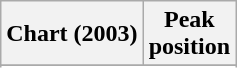<table class="wikitable">
<tr>
<th>Chart (2003)</th>
<th>Peak<br>position</th>
</tr>
<tr>
</tr>
<tr>
</tr>
</table>
